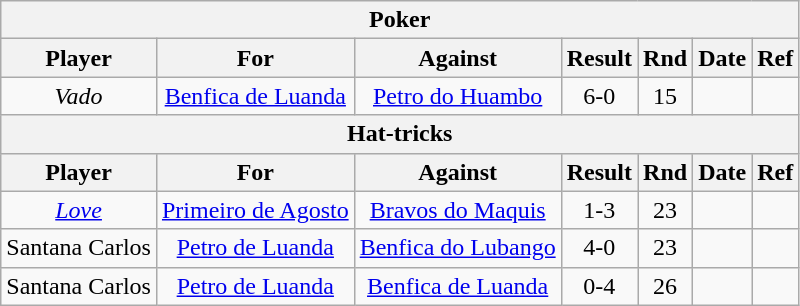<table class="wikitable">
<tr>
<th colspan=7>Poker</th>
</tr>
<tr>
<th>Player</th>
<th>For</th>
<th>Against</th>
<th style="text-align:center">Result</th>
<th>Rnd</th>
<th>Date</th>
<th>Ref</th>
</tr>
<tr align=center>
<td><em>Vado</em></td>
<td><a href='#'>Benfica de Luanda</a></td>
<td><a href='#'>Petro do Huambo</a></td>
<td align=center>6-0</td>
<td>15</td>
<td></td>
<td></td>
</tr>
<tr>
<th colspan=7>Hat-tricks</th>
</tr>
<tr>
<th>Player</th>
<th>For</th>
<th>Against</th>
<th style="text-align:center">Result</th>
<th>Rnd</th>
<th>Date</th>
<th>Ref</th>
</tr>
<tr align=center>
<td><em><a href='#'>Love</a></em></td>
<td><a href='#'>Primeiro de Agosto</a></td>
<td><a href='#'>Bravos do Maquis</a></td>
<td align=center>1-3</td>
<td>23</td>
<td></td>
<td></td>
</tr>
<tr align=center>
<td>Santana Carlos</td>
<td><a href='#'>Petro de Luanda</a></td>
<td><a href='#'>Benfica do Lubango</a></td>
<td>4-0</td>
<td>23</td>
<td></td>
<td></td>
</tr>
<tr align=center>
<td>Santana Carlos</td>
<td><a href='#'>Petro de Luanda</a></td>
<td><a href='#'>Benfica de Luanda</a></td>
<td>0-4</td>
<td>26</td>
<td></td>
<td></td>
</tr>
</table>
